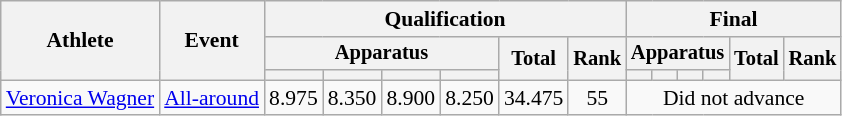<table class="wikitable" style="font-size:90%">
<tr>
<th rowspan=3>Athlete</th>
<th rowspan=3>Event</th>
<th colspan=6>Qualification</th>
<th colspan=6>Final</th>
</tr>
<tr style="font-size:95%">
<th colspan=4>Apparatus</th>
<th rowspan=2>Total</th>
<th rowspan=2>Rank</th>
<th colspan=4>Apparatus</th>
<th rowspan=2>Total</th>
<th rowspan=2>Rank</th>
</tr>
<tr style="font-size:95%">
<th></th>
<th></th>
<th></th>
<th></th>
<th></th>
<th></th>
<th></th>
<th></th>
</tr>
<tr align=center>
<td align=left><a href='#'>Veronica Wagner</a></td>
<td align=left><a href='#'>All-around</a></td>
<td>8.975</td>
<td>8.350</td>
<td>8.900</td>
<td>8.250</td>
<td>34.475</td>
<td>55</td>
<td colspan=6>Did not advance</td>
</tr>
</table>
